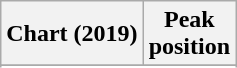<table class="wikitable sortable plainrowheaders" style="text-align:center">
<tr>
<th scope="col">Chart (2019)</th>
<th scope="col">Peak<br>position</th>
</tr>
<tr>
</tr>
<tr>
</tr>
</table>
